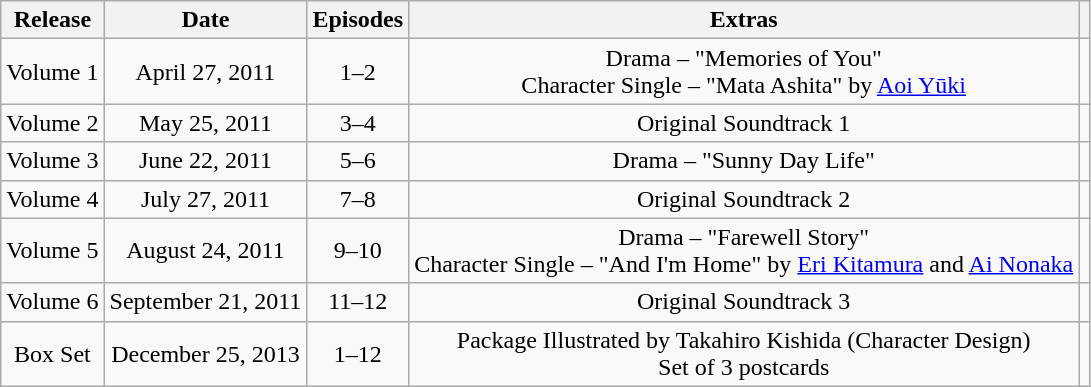<table class="wikitable">
<tr>
<th>Release</th>
<th>Date</th>
<th>Episodes</th>
<th>Extras</th>
<th></th>
</tr>
<tr>
<td align=center>Volume 1</td>
<td align=center>April 27, 2011</td>
<td align=center>1–2</td>
<td align=center>Drama  – "Memories of You" <br> Character Single – "Mata Ashita" by <a href='#'>Aoi Yūki</a></td>
<td align=center></td>
</tr>
<tr>
<td align=center>Volume 2</td>
<td align=center>May 25, 2011</td>
<td align=center>3–4</td>
<td align=center>Original Soundtrack  1</td>
<td align=center></td>
</tr>
<tr>
<td align=center>Volume 3</td>
<td align=center>June 22, 2011</td>
<td align=center>5–6</td>
<td align=center>Drama  – "Sunny Day Life"</td>
<td align=center></td>
</tr>
<tr>
<td align=center>Volume 4</td>
<td align=center>July 27, 2011</td>
<td align=center>7–8</td>
<td align=center>Original Soundtrack  2</td>
<td align=center></td>
</tr>
<tr>
<td align=center>Volume 5</td>
<td align=center>August 24, 2011</td>
<td align=center>9–10</td>
<td align=center>Drama  – "Farewell Story" <br> Character Single – "And I'm Home" by <a href='#'>Eri Kitamura</a> and <a href='#'>Ai Nonaka</a></td>
<td align=center></td>
</tr>
<tr>
<td align=center>Volume 6</td>
<td align=center>September 21, 2011</td>
<td align=center>11–12</td>
<td align=center>Original Soundtrack  3</td>
<td align=center></td>
</tr>
<tr>
<td align=center>Box Set</td>
<td align=center>December 25, 2013</td>
<td align=center>1–12</td>
<td align=center>Package Illustrated by Takahiro Kishida (Character Design)<br>Set of 3 postcards</td>
<td align=center></td>
</tr>
</table>
